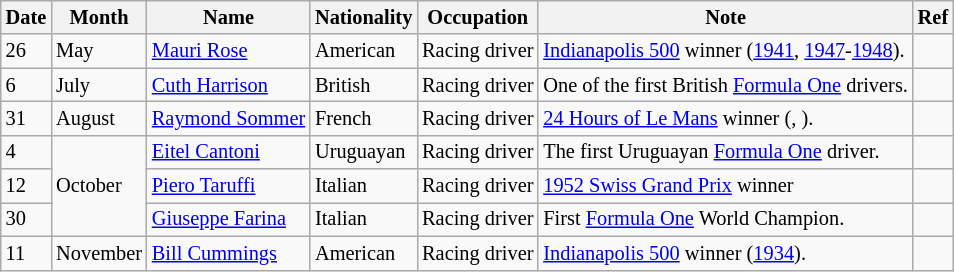<table class="wikitable" style="font-size:85%;">
<tr>
<th>Date</th>
<th>Month</th>
<th>Name</th>
<th>Nationality</th>
<th>Occupation</th>
<th>Note</th>
<th>Ref</th>
</tr>
<tr>
<td>26</td>
<td>May</td>
<td><a href='#'>Mauri Rose</a></td>
<td>American</td>
<td>Racing driver</td>
<td><a href='#'>Indianapolis 500</a> winner (<a href='#'>1941</a>, <a href='#'>1947</a>-<a href='#'>1948</a>).</td>
<td></td>
</tr>
<tr>
<td>6</td>
<td>July</td>
<td><a href='#'>Cuth Harrison</a></td>
<td>British</td>
<td>Racing driver</td>
<td>One of the first British <a href='#'>Formula One</a> drivers.</td>
<td></td>
</tr>
<tr>
<td>31</td>
<td>August</td>
<td><a href='#'>Raymond Sommer</a></td>
<td>French</td>
<td>Racing driver</td>
<td><a href='#'>24 Hours of Le Mans</a> winner (, ).</td>
<td></td>
</tr>
<tr>
<td>4</td>
<td rowspan=3>October</td>
<td><a href='#'>Eitel Cantoni</a></td>
<td>Uruguayan</td>
<td>Racing driver</td>
<td>The first Uruguayan <a href='#'>Formula One</a> driver.</td>
<td></td>
</tr>
<tr>
<td>12</td>
<td><a href='#'>Piero Taruffi</a></td>
<td>Italian</td>
<td>Racing driver</td>
<td><a href='#'>1952 Swiss Grand Prix</a> winner</td>
<td></td>
</tr>
<tr>
<td>30</td>
<td><a href='#'>Giuseppe Farina</a></td>
<td>Italian</td>
<td>Racing driver</td>
<td>First <a href='#'>Formula One</a> World Champion.</td>
<td></td>
</tr>
<tr>
<td>11</td>
<td>November</td>
<td><a href='#'>Bill Cummings</a></td>
<td>American</td>
<td>Racing driver</td>
<td><a href='#'>Indianapolis 500</a> winner (<a href='#'>1934</a>).</td>
<td></td>
</tr>
</table>
